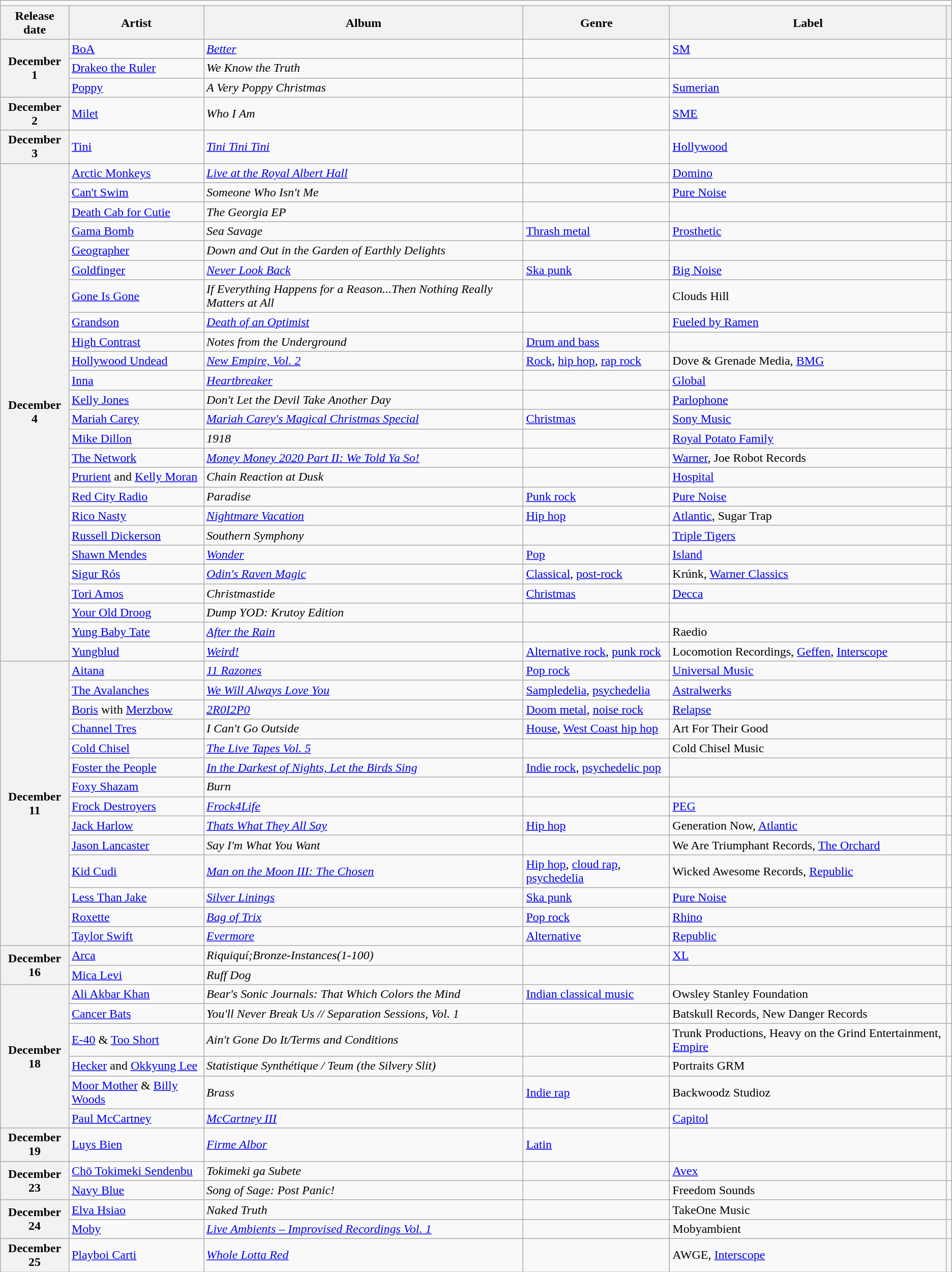<table class="wikitable plainrowheaders">
<tr>
<td colspan="6" style="text-align:center;"></td>
</tr>
<tr>
<th scope="col">Release date</th>
<th scope="col">Artist</th>
<th scope="col">Album</th>
<th scope="col">Genre</th>
<th scope="col">Label</th>
<th scope="col"></th>
</tr>
<tr>
<th scope="row" rowspan=3 style="text-align:center;">December<br>1</th>
<td><a href='#'>BoA</a></td>
<td><em><a href='#'>Better</a></em></td>
<td></td>
<td><a href='#'>SM</a></td>
<td></td>
</tr>
<tr>
<td><a href='#'>Drakeo the Ruler</a></td>
<td><em>We Know the Truth</em></td>
<td></td>
<td></td>
<td></td>
</tr>
<tr>
<td><a href='#'>Poppy</a></td>
<td><em>A Very Poppy Christmas</em></td>
<td></td>
<td><a href='#'>Sumerian</a></td>
<td></td>
</tr>
<tr>
<th scope="row" style="text-align:center;">December<br>2</th>
<td><a href='#'>Milet</a></td>
<td><em>Who I Am</em></td>
<td></td>
<td><a href='#'>SME</a></td>
<td></td>
</tr>
<tr>
<th scope="row" style="text-align:center;">December<br>3</th>
<td><a href='#'>Tini</a></td>
<td><em><a href='#'>Tini Tini Tini</a></em></td>
<td></td>
<td><a href='#'>Hollywood</a></td>
<td></td>
</tr>
<tr>
<th scope="row" rowspan="25" style="text-align:center;">December<br>4</th>
<td><a href='#'>Arctic Monkeys</a></td>
<td><em><a href='#'>Live at the Royal Albert Hall</a></em></td>
<td></td>
<td><a href='#'>Domino</a></td>
<td></td>
</tr>
<tr>
<td><a href='#'>Can't Swim</a></td>
<td><em>Someone Who Isn't Me</em></td>
<td></td>
<td><a href='#'>Pure Noise</a></td>
<td></td>
</tr>
<tr>
<td><a href='#'>Death Cab for Cutie</a></td>
<td><em>The Georgia EP</em></td>
<td></td>
<td></td>
<td></td>
</tr>
<tr>
<td><a href='#'>Gama Bomb</a></td>
<td><em>Sea Savage</em></td>
<td><a href='#'>Thrash metal</a></td>
<td><a href='#'>Prosthetic</a></td>
<td></td>
</tr>
<tr>
<td><a href='#'>Geographer</a></td>
<td><em>Down and Out in the Garden of Earthly Delights</em></td>
<td></td>
<td></td>
<td></td>
</tr>
<tr>
<td><a href='#'>Goldfinger</a></td>
<td><em><a href='#'>Never Look Back</a></em></td>
<td><a href='#'>Ska punk</a></td>
<td><a href='#'>Big Noise</a></td>
<td></td>
</tr>
<tr>
<td><a href='#'>Gone Is Gone</a></td>
<td><em>If Everything Happens for a Reason...Then Nothing Really Matters at All</em></td>
<td></td>
<td>Clouds Hill</td>
<td></td>
</tr>
<tr>
<td><a href='#'>Grandson</a></td>
<td><em><a href='#'>Death of an Optimist</a></em></td>
<td></td>
<td><a href='#'>Fueled by Ramen</a></td>
<td></td>
</tr>
<tr>
<td><a href='#'>High Contrast</a></td>
<td><em>Notes from the Underground</em></td>
<td><a href='#'>Drum and bass</a></td>
<td></td>
<td></td>
</tr>
<tr>
<td><a href='#'>Hollywood Undead</a></td>
<td><em><a href='#'>New Empire, Vol. 2</a></em></td>
<td><a href='#'>Rock</a>, <a href='#'>hip hop</a>, <a href='#'>rap rock</a></td>
<td>Dove & Grenade Media, <a href='#'>BMG</a></td>
<td></td>
</tr>
<tr>
<td><a href='#'>Inna</a></td>
<td><em><a href='#'>Heartbreaker</a></em></td>
<td></td>
<td><a href='#'>Global</a></td>
<td></td>
</tr>
<tr>
<td><a href='#'>Kelly Jones</a></td>
<td><em>Don't Let the Devil Take Another Day</em></td>
<td></td>
<td><a href='#'>Parlophone</a></td>
<td></td>
</tr>
<tr>
<td><a href='#'>Mariah Carey</a></td>
<td><em><a href='#'>Mariah Carey's Magical Christmas Special</a></em></td>
<td><a href='#'>Christmas</a></td>
<td><a href='#'>Sony Music</a></td>
<td></td>
</tr>
<tr>
<td><a href='#'>Mike Dillon</a></td>
<td><em>1918</em></td>
<td></td>
<td><a href='#'>Royal Potato Family</a></td>
<td></td>
</tr>
<tr>
<td><a href='#'>The Network</a></td>
<td><em><a href='#'>Money Money 2020 Part II: We Told Ya So!</a></em></td>
<td></td>
<td><a href='#'>Warner</a>, Joe Robot Records</td>
<td></td>
</tr>
<tr>
<td><a href='#'>Prurient</a> and <a href='#'>Kelly Moran</a></td>
<td><em>Chain Reaction at Dusk</em></td>
<td></td>
<td><a href='#'>Hospital</a></td>
<td></td>
</tr>
<tr>
<td><a href='#'>Red City Radio</a></td>
<td><em>Paradise</em></td>
<td><a href='#'>Punk rock</a></td>
<td><a href='#'>Pure Noise</a></td>
<td></td>
</tr>
<tr>
<td><a href='#'>Rico Nasty</a></td>
<td><em><a href='#'>Nightmare Vacation</a></em></td>
<td><a href='#'>Hip hop</a></td>
<td><a href='#'>Atlantic</a>, Sugar Trap</td>
<td></td>
</tr>
<tr>
<td><a href='#'>Russell Dickerson</a></td>
<td><em>Southern Symphony</em></td>
<td></td>
<td><a href='#'>Triple Tigers</a></td>
<td></td>
</tr>
<tr>
<td><a href='#'>Shawn Mendes</a></td>
<td><em><a href='#'>Wonder</a></em></td>
<td><a href='#'>Pop</a></td>
<td><a href='#'>Island</a></td>
<td></td>
</tr>
<tr>
<td><a href='#'>Sigur Rós</a></td>
<td><em><a href='#'>Odin's Raven Magic</a></em></td>
<td><a href='#'>Classical</a>, <a href='#'>post-rock</a></td>
<td>Krúnk, <a href='#'>Warner Classics</a></td>
<td></td>
</tr>
<tr>
<td><a href='#'>Tori Amos</a></td>
<td><em>Christmastide</em></td>
<td><a href='#'>Christmas</a></td>
<td><a href='#'>Decca</a></td>
<td></td>
</tr>
<tr>
<td><a href='#'>Your Old Droog</a></td>
<td><em>Dump YOD: Krutoy Edition</em></td>
<td></td>
<td></td>
<td></td>
</tr>
<tr>
<td><a href='#'>Yung Baby Tate</a></td>
<td><em><a href='#'>After the Rain</a></em></td>
<td></td>
<td>Raedio</td>
<td></td>
</tr>
<tr>
<td><a href='#'>Yungblud</a></td>
<td><em><a href='#'>Weird!</a></em></td>
<td><a href='#'>Alternative rock</a>, <a href='#'>punk rock</a></td>
<td>Locomotion Recordings, <a href='#'>Geffen</a>, <a href='#'>Interscope</a></td>
<td></td>
</tr>
<tr>
<th scope="row" rowspan="14" style="text-align:center;">December<br>11</th>
<td><a href='#'>Aitana</a></td>
<td><em><a href='#'>11 Razones</a></em></td>
<td><a href='#'>Pop rock</a></td>
<td><a href='#'>Universal Music</a></td>
<td></td>
</tr>
<tr>
<td><a href='#'>The Avalanches</a></td>
<td><em><a href='#'>We Will Always Love You</a></em></td>
<td><a href='#'>Sampledelia</a>, <a href='#'>psychedelia</a></td>
<td><a href='#'>Astralwerks</a></td>
<td></td>
</tr>
<tr>
<td><a href='#'>Boris</a> with <a href='#'>Merzbow</a></td>
<td><em><a href='#'>2R0I2P0</a></em></td>
<td><a href='#'>Doom metal</a>, <a href='#'>noise rock</a></td>
<td><a href='#'>Relapse</a></td>
<td></td>
</tr>
<tr>
<td><a href='#'>Channel Tres</a></td>
<td><em>I Can't Go Outside</em></td>
<td><a href='#'>House</a>, <a href='#'>West Coast hip hop</a></td>
<td>Art For Their Good</td>
<td></td>
</tr>
<tr>
<td><a href='#'>Cold Chisel</a></td>
<td><em><a href='#'>The Live Tapes Vol. 5</a></em></td>
<td></td>
<td>Cold Chisel Music</td>
<td></td>
</tr>
<tr>
<td><a href='#'>Foster the People</a></td>
<td><em><a href='#'>In the Darkest of Nights, Let the Birds Sing</a></em></td>
<td><a href='#'>Indie rock</a>, <a href='#'>psychedelic pop</a></td>
<td></td>
<td></td>
</tr>
<tr>
<td><a href='#'>Foxy Shazam</a></td>
<td><em>Burn</em></td>
<td></td>
<td></td>
<td></td>
</tr>
<tr>
<td><a href='#'>Frock Destroyers</a></td>
<td><em><a href='#'>Frock4Life</a></em></td>
<td></td>
<td><a href='#'>PEG</a></td>
<td></td>
</tr>
<tr>
<td><a href='#'>Jack Harlow</a></td>
<td><em><a href='#'>Thats What They All Say</a></em></td>
<td><a href='#'>Hip hop</a></td>
<td>Generation Now, <a href='#'>Atlantic</a></td>
<td></td>
</tr>
<tr>
<td><a href='#'>Jason Lancaster</a></td>
<td><em>Say I'm What You Want</em></td>
<td></td>
<td>We Are Triumphant Records, <a href='#'>The Orchard</a></td>
<td></td>
</tr>
<tr>
<td><a href='#'>Kid Cudi</a></td>
<td><em><a href='#'>Man on the Moon III: The Chosen</a></em></td>
<td><a href='#'>Hip hop</a>, <a href='#'>cloud rap</a>, <a href='#'>psychedelia</a></td>
<td>Wicked Awesome Records, <a href='#'>Republic</a></td>
<td></td>
</tr>
<tr>
<td><a href='#'>Less Than Jake</a></td>
<td><em><a href='#'>Silver Linings</a></em></td>
<td><a href='#'>Ska punk</a></td>
<td><a href='#'>Pure Noise</a></td>
<td></td>
</tr>
<tr>
<td><a href='#'>Roxette</a></td>
<td><em><a href='#'>Bag of Trix</a></em></td>
<td><a href='#'>Pop rock</a></td>
<td><a href='#'>Rhino</a></td>
<td></td>
</tr>
<tr>
<td><a href='#'>Taylor Swift</a></td>
<td><em><a href='#'>Evermore</a></em></td>
<td><a href='#'>Alternative</a></td>
<td><a href='#'>Republic</a></td>
<td></td>
</tr>
<tr>
<th scope="row" rowspan="2" style="text-align:center;">December<br>16</th>
<td><a href='#'>Arca</a></td>
<td><em>Riquiquí;Bronze-Instances(1-100)</em></td>
<td></td>
<td><a href='#'>XL</a></td>
<td></td>
</tr>
<tr>
<td><a href='#'>Mica Levi</a></td>
<td><em>Ruff Dog</em></td>
<td></td>
<td></td>
<td></td>
</tr>
<tr>
<th scope="row" rowspan="6" style="text-align:center;">December<br>18</th>
<td><a href='#'>Ali Akbar Khan</a></td>
<td><em>Bear's Sonic Journals: That Which Colors the Mind</em></td>
<td><a href='#'>Indian classical music</a></td>
<td>Owsley Stanley Foundation</td>
<td></td>
</tr>
<tr>
<td><a href='#'>Cancer Bats</a></td>
<td><em>You'll Never Break Us // Separation Sessions, Vol. 1</em></td>
<td></td>
<td>Batskull Records, New Danger Records</td>
<td></td>
</tr>
<tr>
<td><a href='#'>E-40</a> & <a href='#'>Too Short</a></td>
<td><em>Ain't Gone Do It/Terms and Conditions</em></td>
<td></td>
<td>Trunk Productions, Heavy on the Grind Entertainment, <a href='#'>Empire</a></td>
<td></td>
</tr>
<tr>
<td><a href='#'>Hecker</a> and <a href='#'>Okkyung Lee</a></td>
<td><em>Statistique Synthétique / Teum (the Silvery Slit)</em></td>
<td></td>
<td>Portraits GRM</td>
<td></td>
</tr>
<tr>
<td><a href='#'>Moor Mother</a> & <a href='#'>Billy Woods</a></td>
<td><em>Brass</em></td>
<td><a href='#'>Indie rap</a></td>
<td>Backwoodz Studioz</td>
<td></td>
</tr>
<tr>
<td><a href='#'>Paul McCartney</a></td>
<td><em><a href='#'>McCartney III</a></em></td>
<td></td>
<td><a href='#'>Capitol</a></td>
<td></td>
</tr>
<tr>
<th scope="row" style="text-align:center;">December<br>19</th>
<td><a href='#'>Luys Bien</a></td>
<td><em><a href='#'>Firme Albor</a></em></td>
<td><a href='#'>Latin</a></td>
<td></td>
<td></td>
</tr>
<tr>
<th scope="row" rowspan="2" style="text-align:center;">December<br>23</th>
<td><a href='#'>Chō Tokimeki Sendenbu</a></td>
<td><em>Tokimeki ga Subete</em></td>
<td></td>
<td><a href='#'>Avex</a></td>
<td></td>
</tr>
<tr>
<td><a href='#'>Navy Blue</a></td>
<td><em>Song of Sage: Post Panic!</em></td>
<td></td>
<td>Freedom Sounds</td>
<td></td>
</tr>
<tr>
<th scope="row" rowspan="2" style="text-align:center;">December<br>24</th>
<td><a href='#'>Elva Hsiao</a></td>
<td><em>Naked Truth</em></td>
<td></td>
<td>TakeOne Music</td>
<td></td>
</tr>
<tr>
<td><a href='#'>Moby</a></td>
<td><em><a href='#'>Live Ambients – Improvised Recordings Vol. 1</a></em></td>
<td></td>
<td>Mobyambient</td>
<td></td>
</tr>
<tr>
<th scope="row" style="text-align:center;">December<br>25</th>
<td><a href='#'>Playboi Carti</a></td>
<td><em><a href='#'>Whole Lotta Red</a></em></td>
<td></td>
<td>AWGE, <a href='#'>Interscope</a></td>
<td></td>
</tr>
</table>
